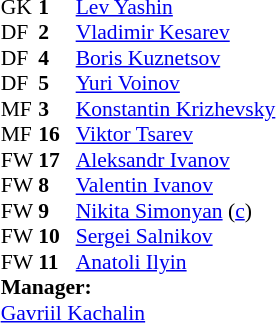<table style="font-size:90%; margin:0.2em auto;" cellspacing="0" cellpadding="0">
<tr>
<th width="25"></th>
<th width="25"></th>
</tr>
<tr>
<td>GK</td>
<td><strong>1</strong></td>
<td><a href='#'>Lev Yashin</a></td>
</tr>
<tr>
<td>DF</td>
<td><strong>2</strong></td>
<td><a href='#'>Vladimir Kesarev</a></td>
</tr>
<tr>
<td>DF</td>
<td><strong>4</strong></td>
<td><a href='#'>Boris Kuznetsov</a></td>
</tr>
<tr>
<td>DF</td>
<td><strong>5</strong></td>
<td><a href='#'>Yuri Voinov</a></td>
</tr>
<tr>
<td>MF</td>
<td><strong>3</strong></td>
<td><a href='#'>Konstantin Krizhevsky</a></td>
</tr>
<tr>
<td>MF</td>
<td><strong>16</strong></td>
<td><a href='#'>Viktor Tsarev</a></td>
</tr>
<tr>
<td>FW</td>
<td><strong>17</strong></td>
<td><a href='#'>Aleksandr Ivanov</a></td>
</tr>
<tr>
<td>FW</td>
<td><strong>8</strong></td>
<td><a href='#'>Valentin Ivanov</a></td>
</tr>
<tr>
<td>FW</td>
<td><strong>9</strong></td>
<td><a href='#'>Nikita Simonyan</a> (<a href='#'>c</a>)</td>
</tr>
<tr>
<td>FW</td>
<td><strong>10</strong></td>
<td><a href='#'>Sergei Salnikov</a></td>
</tr>
<tr>
<td>FW</td>
<td><strong>11</strong></td>
<td><a href='#'>Anatoli Ilyin</a></td>
</tr>
<tr>
<td colspan=3><strong>Manager:</strong></td>
</tr>
<tr>
<td colspan=4><a href='#'>Gavriil Kachalin</a></td>
</tr>
</table>
